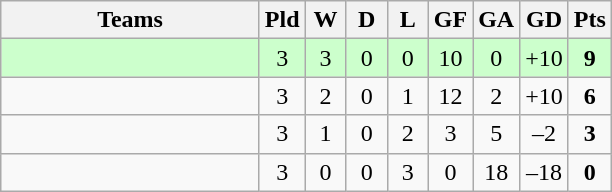<table class="wikitable" style="text-align: center;">
<tr>
<th width=165>Teams</th>
<th width=20>Pld</th>
<th width=20>W</th>
<th width=20>D</th>
<th width=20>L</th>
<th width=20>GF</th>
<th width=20>GA</th>
<th width=20>GD</th>
<th width=20>Pts</th>
</tr>
<tr align=center style="background:#ccffcc;">
<td style="text-align:left;"></td>
<td>3</td>
<td>3</td>
<td>0</td>
<td>0</td>
<td>10</td>
<td>0</td>
<td>+10</td>
<td><strong>9</strong></td>
</tr>
<tr align=center>
<td style="text-align:left;"></td>
<td>3</td>
<td>2</td>
<td>0</td>
<td>1</td>
<td>12</td>
<td>2</td>
<td>+10</td>
<td><strong>6</strong></td>
</tr>
<tr align=center>
<td style="text-align:left;"></td>
<td>3</td>
<td>1</td>
<td>0</td>
<td>2</td>
<td>3</td>
<td>5</td>
<td>–2</td>
<td><strong>3</strong></td>
</tr>
<tr align=center>
<td style="text-align:left;"></td>
<td>3</td>
<td>0</td>
<td>0</td>
<td>3</td>
<td>0</td>
<td>18</td>
<td>–18</td>
<td><strong>0</strong></td>
</tr>
</table>
